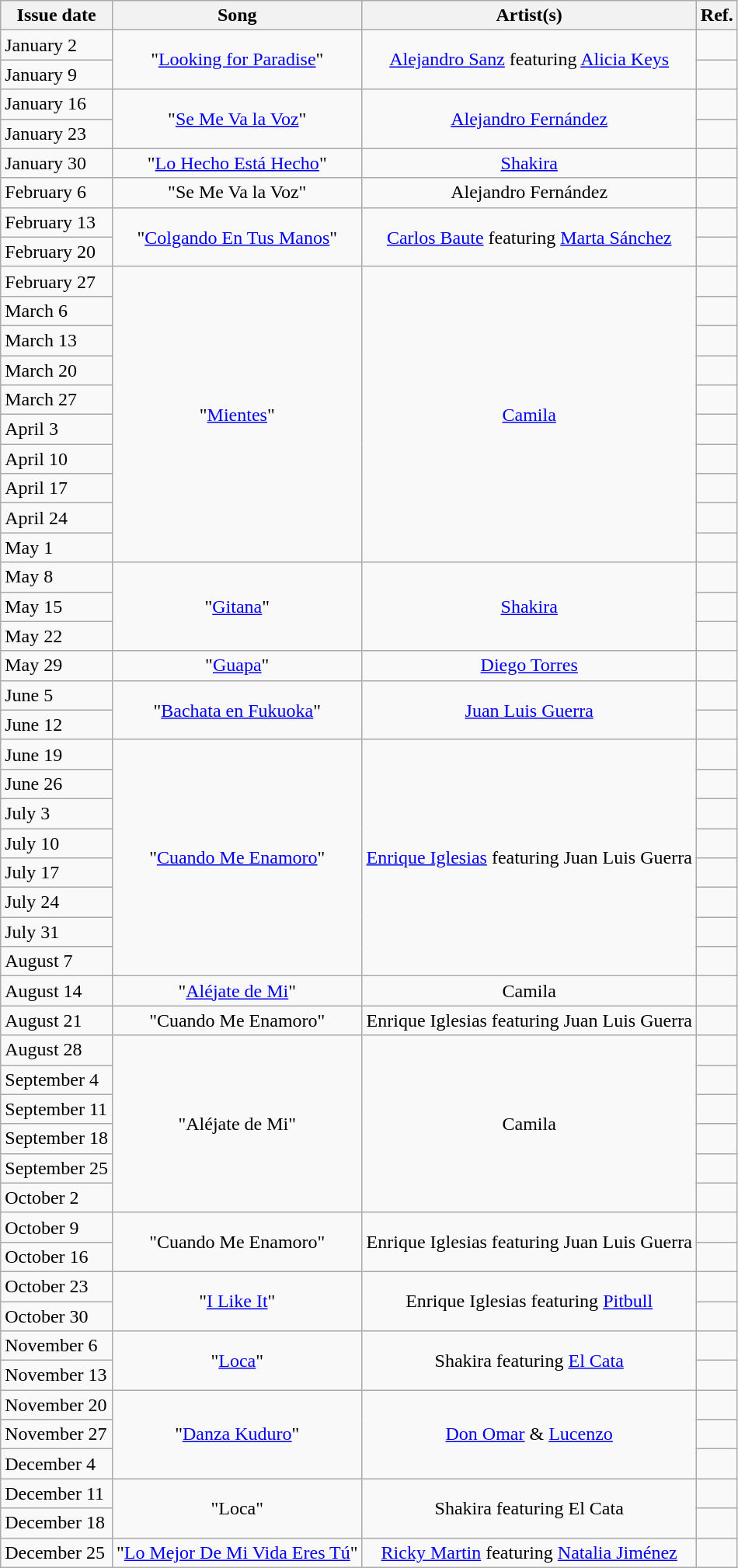<table class="wikitable">
<tr>
<th>Issue date</th>
<th>Song</th>
<th>Artist(s)</th>
<th>Ref.</th>
</tr>
<tr>
<td>January 2</td>
<td style="text-align: center;" rowspan="2">"<a href='#'>Looking for Paradise</a>"</td>
<td style="text-align: center;" rowspan="2"><a href='#'>Alejandro Sanz</a> featuring <a href='#'>Alicia Keys</a></td>
<td style="text-align: center;"></td>
</tr>
<tr>
<td>January 9</td>
<td style="text-align: center;"></td>
</tr>
<tr>
<td>January 16</td>
<td style="text-align: center;" rowspan="2">"<a href='#'>Se Me Va la Voz</a>"</td>
<td style="text-align: center;" rowspan="2"><a href='#'>Alejandro Fernández</a></td>
<td style="text-align: center;"></td>
</tr>
<tr>
<td>January 23</td>
<td style="text-align: center;"></td>
</tr>
<tr>
<td>January 30</td>
<td style="text-align: center;" rowspan="1">"<a href='#'>Lo Hecho Está Hecho</a>"</td>
<td style="text-align: center;" rowspan="1"><a href='#'>Shakira</a></td>
<td style="text-align: center;"></td>
</tr>
<tr>
<td>February 6</td>
<td style="text-align: center;" rowspan="1">"Se Me Va la Voz"</td>
<td style="text-align: center;" rowspan="1">Alejandro Fernández</td>
<td style="text-align: center;"></td>
</tr>
<tr>
<td>February 13</td>
<td style="text-align: center;" rowspan="2">"<a href='#'>Colgando En Tus Manos</a>"</td>
<td style="text-align: center;" rowspan="2"><a href='#'>Carlos Baute</a> featuring <a href='#'>Marta Sánchez</a></td>
<td style="text-align: center;"></td>
</tr>
<tr>
<td>February 20</td>
<td style="text-align: center;"></td>
</tr>
<tr>
<td>February 27</td>
<td style="text-align: center;" rowspan="10">"<a href='#'>Mientes</a>"</td>
<td style="text-align: center;" rowspan="10"><a href='#'>Camila</a></td>
<td style="text-align: center;"></td>
</tr>
<tr>
<td>March 6</td>
<td style="text-align: center;"></td>
</tr>
<tr>
<td>March 13</td>
<td style="text-align: center;"></td>
</tr>
<tr>
<td>March 20</td>
<td style="text-align: center;"></td>
</tr>
<tr>
<td>March 27</td>
<td style="text-align: center;"></td>
</tr>
<tr>
<td>April 3</td>
<td style="text-align: center;"></td>
</tr>
<tr>
<td>April 10</td>
<td style="text-align: center;"></td>
</tr>
<tr>
<td>April 17</td>
<td style="text-align: center;"></td>
</tr>
<tr>
<td>April 24</td>
<td style="text-align: center;"></td>
</tr>
<tr>
<td>May 1</td>
<td style="text-align: center;"></td>
</tr>
<tr>
<td>May 8</td>
<td style="text-align: center;" rowspan="3">"<a href='#'>Gitana</a>"</td>
<td style="text-align: center;" rowspan="3"><a href='#'>Shakira</a></td>
<td style="text-align: center;"></td>
</tr>
<tr>
<td>May 15</td>
<td style="text-align: center;"></td>
</tr>
<tr>
<td>May 22</td>
<td style="text-align: center;"></td>
</tr>
<tr>
<td>May 29</td>
<td style="text-align: center;" rowspan="1">"<a href='#'>Guapa</a>"</td>
<td style="text-align: center;" rowspan="1"><a href='#'>Diego Torres</a></td>
<td style="text-align: center;"></td>
</tr>
<tr>
<td>June 5</td>
<td style="text-align: center;" rowspan="2">"<a href='#'>Bachata en Fukuoka</a>"</td>
<td style="text-align: center;" rowspan="2"><a href='#'>Juan Luis Guerra</a></td>
<td style="text-align: center;"></td>
</tr>
<tr>
<td>June 12</td>
<td style="text-align: center;"></td>
</tr>
<tr>
<td>June 19</td>
<td style="text-align: center;" rowspan="8">"<a href='#'>Cuando Me Enamoro</a>"</td>
<td style="text-align: center;" rowspan="8"><a href='#'>Enrique Iglesias</a> featuring Juan Luis Guerra</td>
<td style="text-align: center;"></td>
</tr>
<tr>
<td>June 26</td>
<td style="text-align: center;"></td>
</tr>
<tr>
<td>July 3</td>
<td style="text-align: center;"></td>
</tr>
<tr>
<td>July 10</td>
<td style="text-align: center;"></td>
</tr>
<tr>
<td>July 17</td>
<td style="text-align: center;"></td>
</tr>
<tr>
<td>July 24</td>
<td style="text-align: center;"></td>
</tr>
<tr>
<td>July 31</td>
<td style="text-align: center;"></td>
</tr>
<tr>
<td>August 7</td>
<td style="text-align: center;"></td>
</tr>
<tr>
<td>August 14</td>
<td style="text-align: center;" rowspan="1">"<a href='#'>Aléjate de Mi</a>"</td>
<td style="text-align: center;" rowspan="1">Camila</td>
<td style="text-align: center;"></td>
</tr>
<tr>
<td>August 21</td>
<td style="text-align: center;" rowspan="1">"Cuando Me Enamoro"</td>
<td style="text-align: center;" rowspan="1">Enrique Iglesias featuring Juan Luis Guerra</td>
<td style="text-align: center;"></td>
</tr>
<tr>
<td>August 28</td>
<td style="text-align: center;" rowspan="6">"Aléjate de Mi"</td>
<td style="text-align: center;" rowspan="6">Camila</td>
<td style="text-align: center;"></td>
</tr>
<tr>
<td>September 4</td>
<td style="text-align: center;"></td>
</tr>
<tr>
<td>September 11</td>
<td style="text-align: center;"></td>
</tr>
<tr>
<td>September 18</td>
<td style="text-align: center;"></td>
</tr>
<tr>
<td>September 25</td>
<td style="text-align: center;"></td>
</tr>
<tr>
<td>October 2</td>
<td style="text-align: center;"></td>
</tr>
<tr>
<td>October 9</td>
<td style="text-align: center;" rowspan="2">"Cuando Me Enamoro"</td>
<td style="text-align: center;" rowspan="2">Enrique Iglesias featuring Juan Luis Guerra</td>
<td style="text-align: center;"></td>
</tr>
<tr>
<td>October 16</td>
<td style="text-align: center;"></td>
</tr>
<tr>
<td>October 23</td>
<td style="text-align: center;" rowspan="2">"<a href='#'>I Like It</a>"</td>
<td style="text-align: center;" rowspan="2">Enrique Iglesias featuring <a href='#'>Pitbull</a></td>
<td style="text-align: center;"></td>
</tr>
<tr>
<td>October 30</td>
<td style="text-align: center;"></td>
</tr>
<tr>
<td>November 6</td>
<td style="text-align: center;" rowspan="2">"<a href='#'>Loca</a>"</td>
<td style="text-align: center;" rowspan="2">Shakira featuring <a href='#'>El Cata</a></td>
<td style="text-align: center;"></td>
</tr>
<tr>
<td>November 13</td>
<td style="text-align: center;"></td>
</tr>
<tr>
<td>November 20</td>
<td style="text-align: center;" rowspan="3">"<a href='#'>Danza Kuduro</a>"</td>
<td style="text-align: center;" rowspan="3"><a href='#'>Don Omar</a> & <a href='#'>Lucenzo</a></td>
<td style="text-align: center;"></td>
</tr>
<tr>
<td>November 27</td>
<td style="text-align: center;"></td>
</tr>
<tr>
<td>December 4</td>
<td style="text-align: center;"></td>
</tr>
<tr>
<td>December 11</td>
<td style="text-align: center;" rowspan="2">"Loca"</td>
<td style="text-align: center;" rowspan="2">Shakira featuring El Cata</td>
<td style="text-align: center;"></td>
</tr>
<tr>
<td>December 18</td>
<td style="text-align: center;"></td>
</tr>
<tr>
<td>December 25</td>
<td style="text-align: center;" rowspan="1">"<a href='#'>Lo Mejor De Mi Vida Eres Tú</a>"</td>
<td style="text-align: center;" rowspan="1"><a href='#'>Ricky Martin</a> featuring <a href='#'>Natalia Jiménez</a></td>
<td style="text-align: center;"></td>
</tr>
</table>
